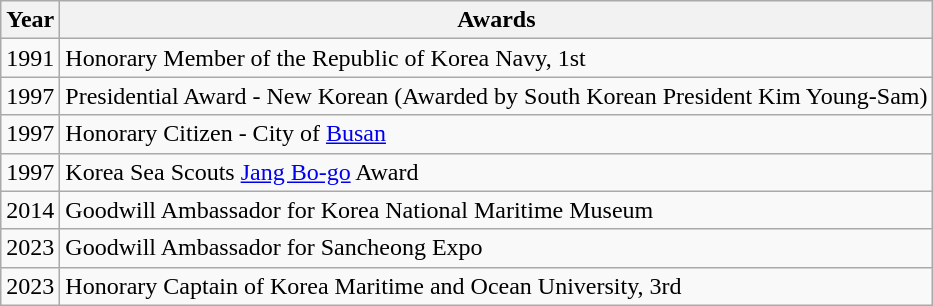<table class="wikitable">
<tr>
<th>Year</th>
<th>Awards</th>
</tr>
<tr>
<td>1991</td>
<td>Honorary Member of the Republic of Korea Navy, 1st</td>
</tr>
<tr>
<td>1997</td>
<td>Presidential Award - New Korean (Awarded by South Korean President Kim Young-Sam)</td>
</tr>
<tr>
<td>1997</td>
<td>Honorary Citizen - City of <a href='#'>Busan</a></td>
</tr>
<tr>
<td>1997</td>
<td>Korea Sea Scouts <a href='#'>Jang Bo-go</a> Award</td>
</tr>
<tr>
<td>2014</td>
<td>Goodwill Ambassador for Korea National Maritime Museum</td>
</tr>
<tr>
<td>2023</td>
<td>Goodwill Ambassador for Sancheong Expo</td>
</tr>
<tr>
<td>2023</td>
<td>Honorary Captain of Korea Maritime and Ocean University, 3rd</td>
</tr>
</table>
